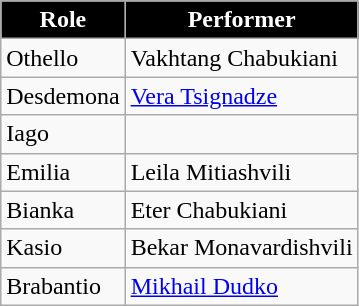<table class="wikitable" border="1">
<tr>
<th style="background:#000000; color:white;">Role</th>
<th style="background:#000000; color:white;">Performer</th>
</tr>
<tr>
<td>Othello</td>
<td>Vakhtang Chabukiani</td>
</tr>
<tr>
<td>Desdemona</td>
<td><a href='#'>Vera Tsignadze</a></td>
</tr>
<tr>
<td>Iago</td>
<td></td>
</tr>
<tr>
<td>Emilia</td>
<td>Leila Mitiashvili</td>
</tr>
<tr>
<td>Bianka</td>
<td>Eter Chabukiani</td>
</tr>
<tr>
<td>Kasio</td>
<td>Bekar Monavardishvili</td>
</tr>
<tr>
<td>Brabantio</td>
<td><a href='#'>Mikhail Dudko</a></td>
</tr>
</table>
